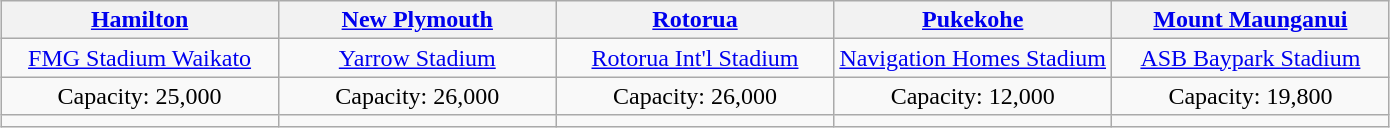<table class="wikitable" style="text-align:center; margin: 1em auto;">
<tr>
<th width="20%"><a href='#'>Hamilton</a></th>
<th width="20%"><a href='#'>New Plymouth</a></th>
<th width="20%"><a href='#'>Rotorua</a></th>
<th width="20%"><a href='#'>Pukekohe</a></th>
<th width="20%"><a href='#'>Mount Maunganui</a></th>
</tr>
<tr>
<td><a href='#'>FMG Stadium Waikato</a></td>
<td><a href='#'>Yarrow Stadium</a></td>
<td><a href='#'>Rotorua Int'l Stadium</a></td>
<td><a href='#'>Navigation Homes Stadium</a></td>
<td><a href='#'>ASB Baypark Stadium</a></td>
</tr>
<tr>
<td>Capacity: 25,000</td>
<td>Capacity: 26,000</td>
<td>Capacity: 26,000</td>
<td>Capacity: 12,000</td>
<td>Capacity: 19,800</td>
</tr>
<tr>
<td></td>
<td></td>
<td></td>
<td></td>
<td></td>
</tr>
</table>
